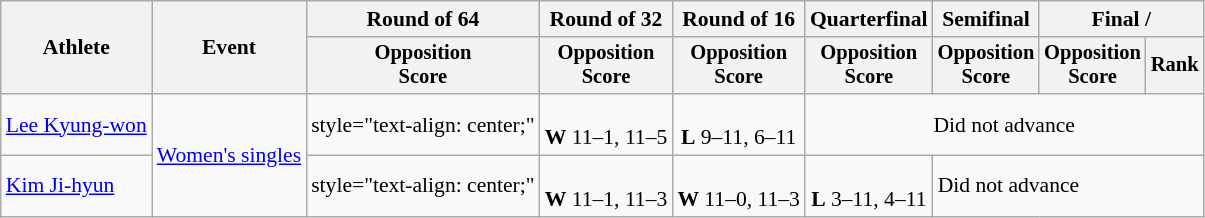<table class=wikitable style="font-size:90%">
<tr>
<th rowspan="2">Athlete</th>
<th rowspan="2">Event</th>
<th>Round of 64</th>
<th>Round of 32</th>
<th>Round of 16</th>
<th>Quarterfinal</th>
<th>Semifinal</th>
<th colspan=2>Final / </th>
</tr>
<tr style="font-size:95%">
<th>Opposition<br>Score</th>
<th>Opposition<br>Score</th>
<th>Opposition<br>Score</th>
<th>Opposition<br>Score</th>
<th>Opposition<br>Score</th>
<th>Opposition<br>Score</th>
<th>Rank</th>
</tr>
<tr>
<td style="text-align: left;"><a href='#'>Lee Kyung-won</a></td>
<td rowspan=2 style="text-align: left;"><a href='#'>Women's singles</a></td>
<td>style="text-align: center;" </td>
<td style="text-align: center;"><br><strong>W</strong> 11–1, 11–5</td>
<td style="text-align: center;"><br><strong>L</strong> 9–11, 6–11</td>
<td colspan=4 style="text-align: center;">Did not advance</td>
</tr>
<tr>
<td style="text-align: left;"><a href='#'>Kim Ji-hyun</a></td>
<td>style="text-align: center;" </td>
<td style="text-align: center;"><br><strong>W</strong> 11–1, 11–3</td>
<td style="text-align: center;"><br><strong>W</strong> 11–0, 11–3</td>
<td style="text-align: center;"><br><strong>L</strong> 3–11, 4–11</td>
<td colspan=3>Did not advance</td>
</tr>
</table>
